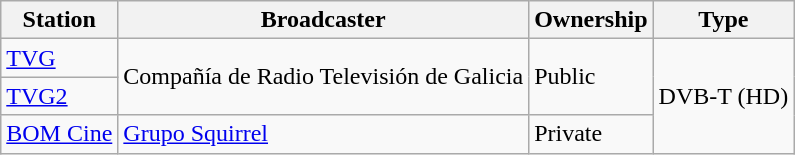<table class="wikitable">
<tr>
<th>Station</th>
<th>Broadcaster</th>
<th>Ownership</th>
<th>Type</th>
</tr>
<tr>
<td><a href='#'>TVG</a></td>
<td rowspan="2">Compañía de Radio Televisión de Galicia</td>
<td rowspan="2">Public</td>
<td rowspan="3">DVB-T (HD)</td>
</tr>
<tr>
<td><a href='#'>TVG2</a></td>
</tr>
<tr>
<td><a href='#'>BOM Cine</a></td>
<td><a href='#'>Grupo Squirrel</a></td>
<td>Private</td>
</tr>
</table>
